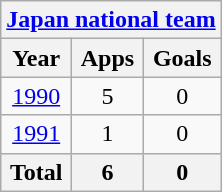<table class="wikitable" style="text-align:center">
<tr>
<th colspan=3><a href='#'>Japan national team</a></th>
</tr>
<tr>
<th>Year</th>
<th>Apps</th>
<th>Goals</th>
</tr>
<tr>
<td><a href='#'>1990</a></td>
<td>5</td>
<td>0</td>
</tr>
<tr>
<td><a href='#'>1991</a></td>
<td>1</td>
<td>0</td>
</tr>
<tr>
<th>Total</th>
<th>6</th>
<th>0</th>
</tr>
</table>
